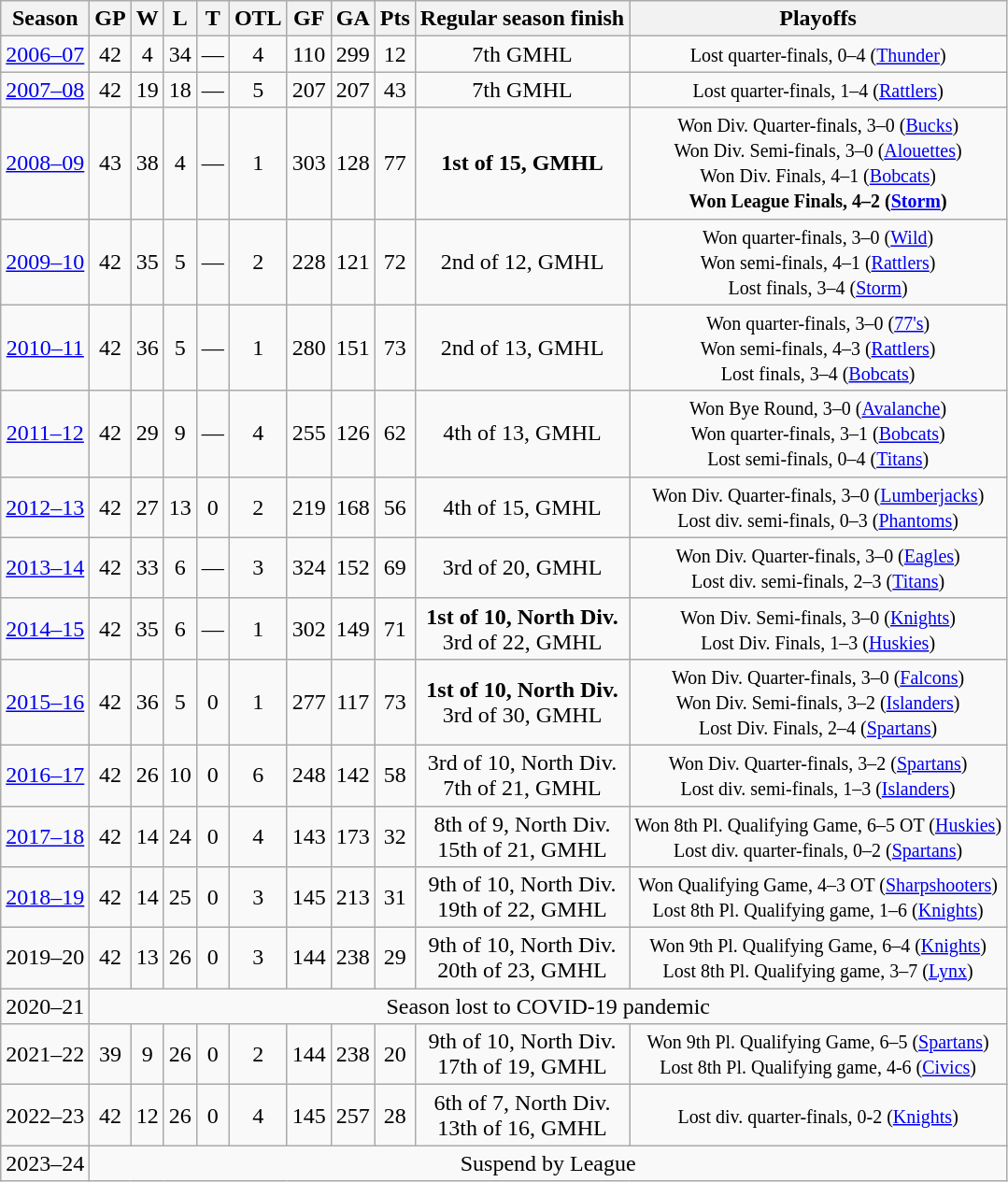<table class="wikitable" style="text-align:center">
<tr>
<th>Season</th>
<th>GP</th>
<th>W</th>
<th>L</th>
<th>T</th>
<th>OTL</th>
<th>GF</th>
<th>GA</th>
<th>Pts</th>
<th>Regular season finish</th>
<th>Playoffs</th>
</tr>
<tr>
<td><a href='#'>2006–07</a></td>
<td>42</td>
<td>4</td>
<td>34</td>
<td>—</td>
<td>4</td>
<td>110</td>
<td>299</td>
<td>12</td>
<td>7th GMHL</td>
<td><small>Lost quarter-finals, 0–4 (<a href='#'>Thunder</a>)</small></td>
</tr>
<tr>
<td><a href='#'>2007–08</a></td>
<td>42</td>
<td>19</td>
<td>18</td>
<td>—</td>
<td>5</td>
<td>207</td>
<td>207</td>
<td>43</td>
<td>7th GMHL</td>
<td><small>Lost quarter-finals, 1–4 (<a href='#'>Rattlers</a>)</small></td>
</tr>
<tr>
<td><a href='#'>2008–09</a></td>
<td>43</td>
<td>38</td>
<td>4</td>
<td>—</td>
<td>1</td>
<td>303</td>
<td>128</td>
<td>77</td>
<td><strong>1st of 15, GMHL</strong></td>
<td><small>Won Div. Quarter-finals, 3–0 (<a href='#'>Bucks</a>)<br>Won Div. Semi-finals, 3–0 (<a href='#'>Alouettes</a>)<br>Won Div. Finals, 4–1 (<a href='#'>Bobcats</a>)<br><strong>Won League Finals, 4–2 (<a href='#'>Storm</a>)</strong></small></td>
</tr>
<tr>
<td><a href='#'>2009–10</a></td>
<td>42</td>
<td>35</td>
<td>5</td>
<td>—</td>
<td>2</td>
<td>228</td>
<td>121</td>
<td>72</td>
<td>2nd of 12, GMHL</td>
<td><small>Won quarter-finals, 3–0 (<a href='#'>Wild</a>)<br>Won semi-finals, 4–1 (<a href='#'>Rattlers</a>)<br>Lost finals, 3–4 (<a href='#'>Storm</a>)</small></td>
</tr>
<tr>
<td><a href='#'>2010–11</a></td>
<td>42</td>
<td>36</td>
<td>5</td>
<td>—</td>
<td>1</td>
<td>280</td>
<td>151</td>
<td>73</td>
<td>2nd of 13, GMHL</td>
<td><small>Won quarter-finals, 3–0 (<a href='#'>77's</a>)<br>Won semi-finals, 4–3 (<a href='#'>Rattlers</a>)<br>Lost finals, 3–4 (<a href='#'>Bobcats</a>)</small></td>
</tr>
<tr>
<td><a href='#'>2011–12</a></td>
<td>42</td>
<td>29</td>
<td>9</td>
<td>—</td>
<td>4</td>
<td>255</td>
<td>126</td>
<td>62</td>
<td>4th of 13, GMHL</td>
<td><small>Won Bye Round, 3–0 (<a href='#'>Avalanche</a>)<br>Won quarter-finals, 3–1 (<a href='#'>Bobcats</a>)<br>Lost semi-finals, 0–4 (<a href='#'>Titans</a>)</small></td>
</tr>
<tr>
<td><a href='#'>2012–13</a></td>
<td>42</td>
<td>27</td>
<td>13</td>
<td>0</td>
<td>2</td>
<td>219</td>
<td>168</td>
<td>56</td>
<td>4th of 15, GMHL</td>
<td><small>Won Div. Quarter-finals, 3–0 (<a href='#'>Lumberjacks</a>)<br>Lost div. semi-finals, 0–3 (<a href='#'>Phantoms</a>)</small></td>
</tr>
<tr>
<td><a href='#'>2013–14</a></td>
<td>42</td>
<td>33</td>
<td>6</td>
<td>—</td>
<td>3</td>
<td>324</td>
<td>152</td>
<td>69</td>
<td>3rd of 20, GMHL</td>
<td><small>Won Div. Quarter-finals, 3–0 (<a href='#'>Eagles</a>)<br>Lost div. semi-finals, 2–3 (<a href='#'>Titans</a>)</small></td>
</tr>
<tr>
<td><a href='#'>2014–15</a></td>
<td>42</td>
<td>35</td>
<td>6</td>
<td>—</td>
<td>1</td>
<td>302</td>
<td>149</td>
<td>71</td>
<td><strong>1st of 10, North Div.</strong><br>3rd of 22, GMHL</td>
<td><small>Won Div. Semi-finals, 3–0 (<a href='#'>Knights</a>)<br>Lost Div. Finals, 1–3 (<a href='#'>Huskies</a>)</small></td>
</tr>
<tr>
<td><a href='#'>2015–16</a></td>
<td>42</td>
<td>36</td>
<td>5</td>
<td>0</td>
<td>1</td>
<td>277</td>
<td>117</td>
<td>73</td>
<td><strong>1st of 10, North Div.</strong><br>3rd of 30, GMHL</td>
<td><small>Won Div. Quarter-finals, 3–0 (<a href='#'>Falcons</a>)<br>Won Div. Semi-finals, 3–2 (<a href='#'>Islanders</a>)<br>Lost Div. Finals, 2–4 (<a href='#'>Spartans</a>)</small></td>
</tr>
<tr>
<td><a href='#'>2016–17</a></td>
<td>42</td>
<td>26</td>
<td>10</td>
<td>0</td>
<td>6</td>
<td>248</td>
<td>142</td>
<td>58</td>
<td>3rd of 10, North Div.<br>7th of 21, GMHL</td>
<td><small>Won Div. Quarter-finals, 3–2 (<a href='#'>Spartans</a>)<br>Lost div. semi-finals, 1–3 (<a href='#'>Islanders</a>)</small></td>
</tr>
<tr>
<td><a href='#'>2017–18</a></td>
<td>42</td>
<td>14</td>
<td>24</td>
<td>0</td>
<td>4</td>
<td>143</td>
<td>173</td>
<td>32</td>
<td>8th of 9, North Div.<br>15th of 21, GMHL</td>
<td><small>Won 8th Pl. Qualifying Game, 6–5 OT (<a href='#'>Huskies</a>)<br>Lost div. quarter-finals, 0–2 (<a href='#'>Spartans</a>)</small></td>
</tr>
<tr>
<td><a href='#'>2018–19</a></td>
<td>42</td>
<td>14</td>
<td>25</td>
<td>0</td>
<td>3</td>
<td>145</td>
<td>213</td>
<td>31</td>
<td>9th of 10, North Div.<br>19th of 22, GMHL</td>
<td><small>Won Qualifying Game, 4–3 OT (<a href='#'>Sharpshooters</a>)<br>Lost 8th Pl. Qualifying game, 1–6 (<a href='#'>Knights</a>)</small></td>
</tr>
<tr>
<td>2019–20</td>
<td>42</td>
<td>13</td>
<td>26</td>
<td>0</td>
<td>3</td>
<td>144</td>
<td>238</td>
<td>29</td>
<td>9th of 10, North Div.<br>20th of 23, GMHL</td>
<td><small>Won 9th Pl. Qualifying Game, 6–4 (<a href='#'>Knights</a>)<br>Lost 8th Pl. Qualifying game, 3–7 (<a href='#'>Lynx</a>)</small></td>
</tr>
<tr>
<td>2020–21</td>
<td colspan="10">Season lost to COVID-19 pandemic</td>
</tr>
<tr>
<td>2021–22</td>
<td>39</td>
<td>9</td>
<td>26</td>
<td>0</td>
<td>2</td>
<td>144</td>
<td>238</td>
<td>20</td>
<td>9th of 10, North Div.<br>17th of 19, GMHL</td>
<td><small>Won 9th Pl. Qualifying Game, 6–5 (<a href='#'>Spartans</a>)<br>Lost 8th Pl. Qualifying game, 4-6 (<a href='#'>Civics</a>)</small></td>
</tr>
<tr>
<td>2022–23</td>
<td>42</td>
<td>12</td>
<td>26</td>
<td>0</td>
<td>4</td>
<td>145</td>
<td>257</td>
<td>28</td>
<td>6th of 7, North Div.<br>13th of 16, GMHL</td>
<td><small>Lost div. quarter-finals, 0-2 (<a href='#'>Knights</a>)</small></td>
</tr>
<tr>
<td>2023–24</td>
<td colspan="10">Suspend by League</td>
</tr>
</table>
